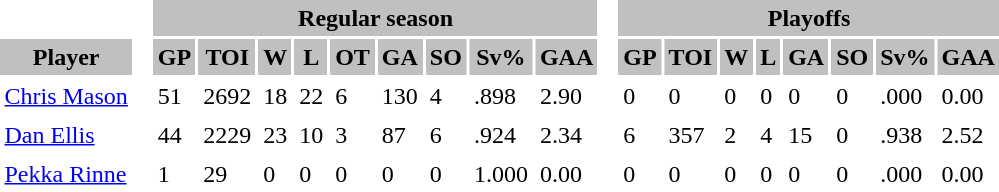<table cellspacing="2" cellpadding="3" border="0">
<tr bgcolor="#c0c0c0" align="center">
<th colspan="1" bgcolor="#ffffff" align="center"> </th>
<th rowspan="100" bgcolor="#ffffff" align="center"> </th>
<th colspan="9" align="center">Regular season</th>
<th rowspan="100" bgcolor="#ffffff" align="center"> </th>
<th colspan="8" align="center">Playoffs</th>
</tr>
<tr bgcolor="#c0c0c0" align="center">
<th align="center">Player</th>
<th align="center">GP</th>
<th align="center">TOI</th>
<th align="center">W</th>
<th align="center">L</th>
<th align="center">OT</th>
<th align="center">GA</th>
<th align="center">SO</th>
<th align="center">Sv%</th>
<th align="center">GAA</th>
<th align="center">GP</th>
<th align="center">TOI</th>
<th align="center">W</th>
<th align="center">L</th>
<th align="center">GA</th>
<th align="center">SO</th>
<th align="center">Sv%</th>
<th align="center">GAA</th>
</tr>
<tr>
<td><a href='#'>Chris Mason</a></td>
<td>51</td>
<td>2692</td>
<td>18</td>
<td>22</td>
<td>6</td>
<td>130</td>
<td>4</td>
<td>.898</td>
<td>2.90</td>
<td>0</td>
<td>0</td>
<td>0</td>
<td>0</td>
<td>0</td>
<td>0</td>
<td>.000</td>
<td>0.00</td>
</tr>
<tr>
<td><a href='#'>Dan Ellis</a></td>
<td>44</td>
<td>2229</td>
<td>23</td>
<td>10</td>
<td>3</td>
<td>87</td>
<td>6</td>
<td>.924</td>
<td>2.34</td>
<td>6</td>
<td>357</td>
<td>2</td>
<td>4</td>
<td>15</td>
<td>0</td>
<td>.938</td>
<td>2.52</td>
</tr>
<tr>
<td><a href='#'>Pekka Rinne</a></td>
<td>1</td>
<td>29</td>
<td>0</td>
<td>0</td>
<td>0</td>
<td>0</td>
<td>0</td>
<td>1.000</td>
<td>0.00</td>
<td>0</td>
<td>0</td>
<td>0</td>
<td>0</td>
<td>0</td>
<td>0</td>
<td>.000</td>
<td>0.00</td>
</tr>
</table>
